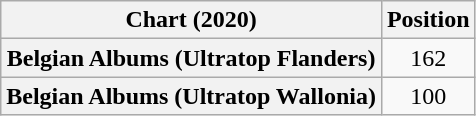<table class="wikitable sortable plainrowheaders" style="text-align:center">
<tr>
<th scope="col">Chart (2020)</th>
<th scope="col">Position</th>
</tr>
<tr>
<th scope="row">Belgian Albums (Ultratop Flanders)</th>
<td>162</td>
</tr>
<tr>
<th scope="row">Belgian Albums (Ultratop Wallonia)</th>
<td>100</td>
</tr>
</table>
